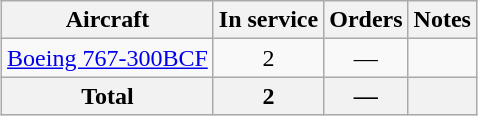<table class="wikitable" style="border-collapse:collapse;text-align:center;margin:auto;">
<tr>
<th>Aircraft</th>
<th>In service</th>
<th>Orders</th>
<th>Notes</th>
</tr>
<tr>
<td><a href='#'>Boeing 767-300BCF</a></td>
<td>2</td>
<td>—</td>
<td></td>
</tr>
<tr>
<th>Total</th>
<th>2</th>
<th>—</th>
<th></th>
</tr>
</table>
